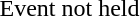<table>
<tr>
<td></td>
<td></td>
<td></td>
<td></td>
</tr>
<tr>
<td></td>
<td colspan="3" align="center">Event not held</td>
</tr>
<tr>
<td></td>
<td></td>
<td></td>
<td></td>
</tr>
<tr>
<td></td>
<td></td>
<td></td>
<td></td>
</tr>
<tr>
<td></td>
<td></td>
<td></td>
<td></td>
</tr>
</table>
